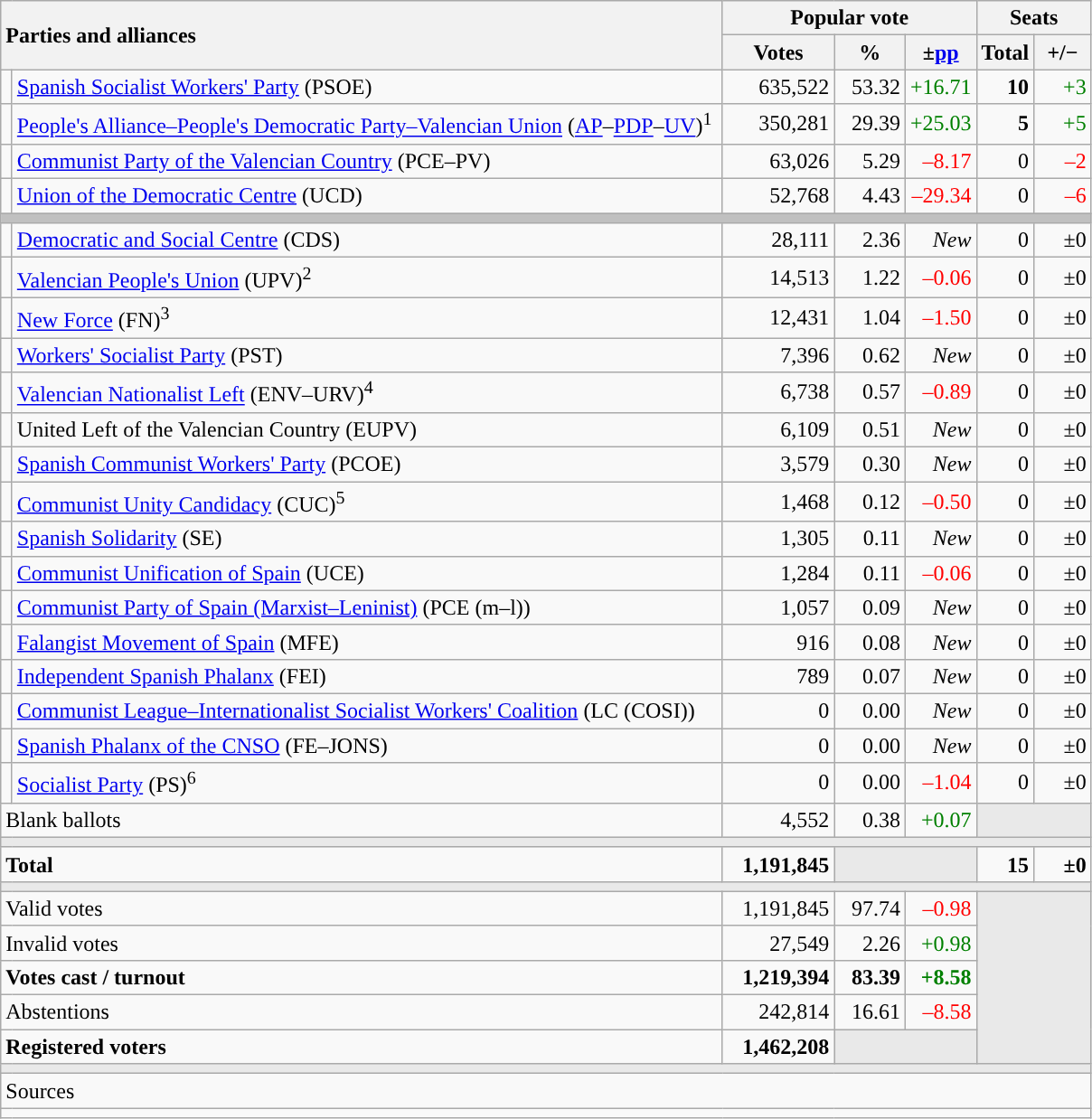<table class="wikitable" style="text-align:right;">
<tr>
<th style="text-align:left;" rowspan="2" colspan="2" width="525">Parties and alliances</th>
<th colspan="3">Popular vote</th>
<th colspan="2">Seats</th>
</tr>
<tr>
<th width="75">Votes</th>
<th width="45">%</th>
<th width="45">±<a href='#'>pp</a></th>
<th width="35">Total</th>
<th width="35">+/−</th>
</tr>
<tr>
<td width="1" style="color:inherit;background:"></td>
<td align="left"><a href='#'>Spanish Socialist Workers' Party</a> (PSOE)</td>
<td>635,522</td>
<td>53.32</td>
<td style="color:green;">+16.71</td>
<td><strong>10</strong></td>
<td style="color:green;">+3</td>
</tr>
<tr>
<td style="color:inherit;background:"></td>
<td align="left"><a href='#'>People's Alliance–People's Democratic Party–Valencian Union</a> (<a href='#'>AP</a>–<a href='#'>PDP</a>–<a href='#'>UV</a>)<sup>1</sup></td>
<td>350,281</td>
<td>29.39</td>
<td style="color:green;">+25.03</td>
<td><strong>5</strong></td>
<td style="color:green;">+5</td>
</tr>
<tr>
<td style="color:inherit;background:"></td>
<td align="left"><a href='#'>Communist Party of the Valencian Country</a> (PCE–PV)</td>
<td>63,026</td>
<td>5.29</td>
<td style="color:red;">–8.17</td>
<td>0</td>
<td style="color:red;">–2</td>
</tr>
<tr>
<td style="color:inherit;background:"></td>
<td align="left"><a href='#'>Union of the Democratic Centre</a> (UCD)</td>
<td>52,768</td>
<td>4.43</td>
<td style="color:red;">–29.34</td>
<td>0</td>
<td style="color:red;">–6</td>
</tr>
<tr>
<td colspan="7" bgcolor="#C0C0C0"></td>
</tr>
<tr>
<td style="color:inherit;background:"></td>
<td align="left"><a href='#'>Democratic and Social Centre</a> (CDS)</td>
<td>28,111</td>
<td>2.36</td>
<td><em>New</em></td>
<td>0</td>
<td>±0</td>
</tr>
<tr>
<td style="color:inherit;background:"></td>
<td align="left"><a href='#'>Valencian People's Union</a> (UPV)<sup>2</sup></td>
<td>14,513</td>
<td>1.22</td>
<td style="color:red;">–0.06</td>
<td>0</td>
<td>±0</td>
</tr>
<tr>
<td style="color:inherit;background:"></td>
<td align="left"><a href='#'>New Force</a> (FN)<sup>3</sup></td>
<td>12,431</td>
<td>1.04</td>
<td style="color:red;">–1.50</td>
<td>0</td>
<td>±0</td>
</tr>
<tr>
<td style="color:inherit;background:"></td>
<td align="left"><a href='#'>Workers' Socialist Party</a> (PST)</td>
<td>7,396</td>
<td>0.62</td>
<td><em>New</em></td>
<td>0</td>
<td>±0</td>
</tr>
<tr>
<td style="color:inherit;background:"></td>
<td align="left"><a href='#'>Valencian Nationalist Left</a> (ENV–URV)<sup>4</sup></td>
<td>6,738</td>
<td>0.57</td>
<td style="color:red;">–0.89</td>
<td>0</td>
<td>±0</td>
</tr>
<tr>
<td style="color:inherit;background:"></td>
<td align="left">United Left of the Valencian Country (EUPV)</td>
<td>6,109</td>
<td>0.51</td>
<td><em>New</em></td>
<td>0</td>
<td>±0</td>
</tr>
<tr>
<td style="color:inherit;background:"></td>
<td align="left"><a href='#'>Spanish Communist Workers' Party</a> (PCOE)</td>
<td>3,579</td>
<td>0.30</td>
<td><em>New</em></td>
<td>0</td>
<td>±0</td>
</tr>
<tr>
<td style="color:inherit;background:"></td>
<td align="left"><a href='#'>Communist Unity Candidacy</a> (CUC)<sup>5</sup></td>
<td>1,468</td>
<td>0.12</td>
<td style="color:red;">–0.50</td>
<td>0</td>
<td>±0</td>
</tr>
<tr>
<td style="color:inherit;background:"></td>
<td align="left"><a href='#'>Spanish Solidarity</a> (SE)</td>
<td>1,305</td>
<td>0.11</td>
<td><em>New</em></td>
<td>0</td>
<td>±0</td>
</tr>
<tr>
<td style="color:inherit;background:"></td>
<td align="left"><a href='#'>Communist Unification of Spain</a> (UCE)</td>
<td>1,284</td>
<td>0.11</td>
<td style="color:red;">–0.06</td>
<td>0</td>
<td>±0</td>
</tr>
<tr>
<td style="color:inherit;background:"></td>
<td align="left"><a href='#'>Communist Party of Spain (Marxist–Leninist)</a> (PCE (m–l))</td>
<td>1,057</td>
<td>0.09</td>
<td><em>New</em></td>
<td>0</td>
<td>±0</td>
</tr>
<tr>
<td style="color:inherit;background:"></td>
<td align="left"><a href='#'>Falangist Movement of Spain</a> (MFE)</td>
<td>916</td>
<td>0.08</td>
<td><em>New</em></td>
<td>0</td>
<td>±0</td>
</tr>
<tr>
<td style="color:inherit;background:"></td>
<td align="left"><a href='#'>Independent Spanish Phalanx</a> (FEI)</td>
<td>789</td>
<td>0.07</td>
<td><em>New</em></td>
<td>0</td>
<td>±0</td>
</tr>
<tr>
<td style="color:inherit;background:"></td>
<td align="left"><a href='#'>Communist League–Internationalist Socialist Workers' Coalition</a> (LC (COSI))</td>
<td>0</td>
<td>0.00</td>
<td><em>New</em></td>
<td>0</td>
<td>±0</td>
</tr>
<tr>
<td style="color:inherit;background:"></td>
<td align="left"><a href='#'>Spanish Phalanx of the CNSO</a> (FE–JONS)</td>
<td>0</td>
<td>0.00</td>
<td><em>New</em></td>
<td>0</td>
<td>±0</td>
</tr>
<tr>
<td style="color:inherit;background:"></td>
<td align="left"><a href='#'>Socialist Party</a> (PS)<sup>6</sup></td>
<td>0</td>
<td>0.00</td>
<td style="color:red;">–1.04</td>
<td>0</td>
<td>±0</td>
</tr>
<tr>
<td align="left" colspan="2">Blank ballots</td>
<td>4,552</td>
<td>0.38</td>
<td style="color:green;">+0.07</td>
<td bgcolor="#E9E9E9" colspan="2"></td>
</tr>
<tr>
<td colspan="7" bgcolor="#E9E9E9"></td>
</tr>
<tr style="font-weight:bold;">
<td align="left" colspan="2">Total</td>
<td>1,191,845</td>
<td bgcolor="#E9E9E9" colspan="2"></td>
<td>15</td>
<td>±0</td>
</tr>
<tr>
<td colspan="7" bgcolor="#E9E9E9"></td>
</tr>
<tr>
<td align="left" colspan="2">Valid votes</td>
<td>1,191,845</td>
<td>97.74</td>
<td style="color:red;">–0.98</td>
<td bgcolor="#E9E9E9" colspan="2" rowspan="5"></td>
</tr>
<tr>
<td align="left" colspan="2">Invalid votes</td>
<td>27,549</td>
<td>2.26</td>
<td style="color:green;">+0.98</td>
</tr>
<tr style="font-weight:bold;">
<td align="left" colspan="2">Votes cast / turnout</td>
<td>1,219,394</td>
<td>83.39</td>
<td style="color:green;">+8.58</td>
</tr>
<tr>
<td align="left" colspan="2">Abstentions</td>
<td>242,814</td>
<td>16.61</td>
<td style="color:red;">–8.58</td>
</tr>
<tr style="font-weight:bold;">
<td align="left" colspan="2">Registered voters</td>
<td>1,462,208</td>
<td bgcolor="#E9E9E9" colspan="2"></td>
</tr>
<tr>
<td colspan="7" bgcolor="#E9E9E9"></td>
</tr>
<tr>
<td align="left" colspan="7">Sources</td>
</tr>
<tr>
<td colspan="7" style="text-align:left; max-width:790px;"></td>
</tr>
</table>
